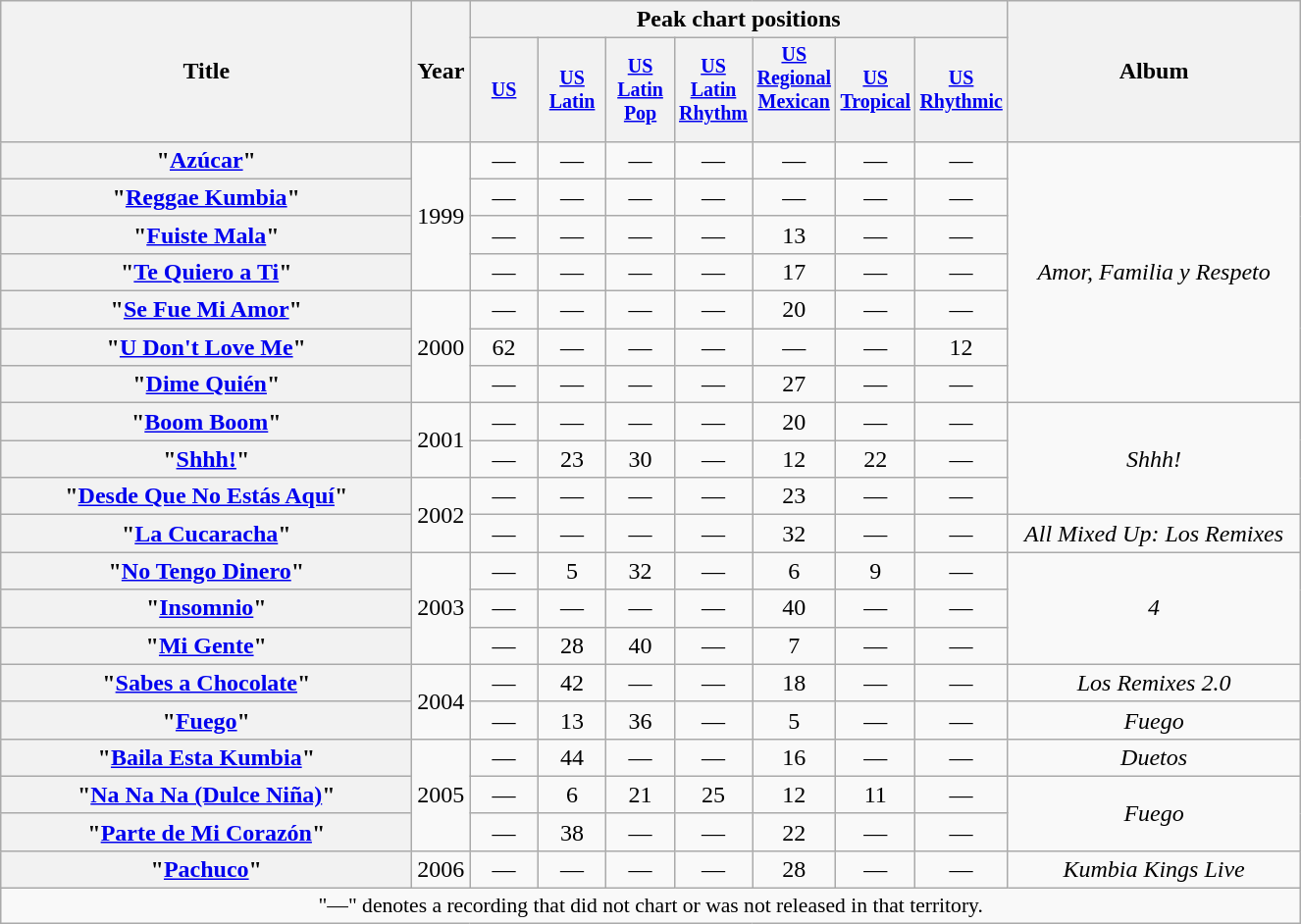<table class="wikitable plainrowheaders" style="text-align:center;">
<tr>
<th rowspan="2" style="width:17em;">Title</th>
<th rowspan="2" style="width:1em;">Year</th>
<th colspan="7" style="width:2em;">Peak chart positions</th>
<th rowspan="2" style="width:12em;">Album</th>
</tr>
<tr style="font-size:smaller;">
<th scope="col" style="width:40px;"><a href='#'>US</a><br></th>
<th scope="col" style="width:40px;"><a href='#'>US<br>Latin</a><br></th>
<th scope="col" style="width:40px;"><a href='#'>US<br>Latin<br>Pop</a><br></th>
<th scope="col" style="width:40px;"><a href='#'>US<br>Latin<br>Rhythm</a><br></th>
<th scope="col" style="width:40px;"><a href='#'>US<br>Regional<br>Mexican</a><br><br></th>
<th scope="col" style="width:40px;"><a href='#'>US<br>Tropical</a><br></th>
<th scope="col" style="width:40px;"><a href='#'>US<br>Rhythmic</a><br></th>
</tr>
<tr>
<th scope="row">"<a href='#'>Azúcar</a>"<br></th>
<td rowspan="4">1999</td>
<td>—</td>
<td>—</td>
<td>—</td>
<td>—</td>
<td>—</td>
<td>—</td>
<td>—</td>
<td rowspan="7"><em>Amor, Familia y Respeto</em></td>
</tr>
<tr>
<th scope="row">"<a href='#'>Reggae Kumbia</a>"<br></th>
<td>—</td>
<td>—</td>
<td>—</td>
<td>—</td>
<td>—</td>
<td>—</td>
<td>—</td>
</tr>
<tr>
<th scope="row">"<a href='#'>Fuiste Mala</a>"<br></th>
<td>—</td>
<td>—</td>
<td>—</td>
<td>—</td>
<td>13</td>
<td>—</td>
<td>—</td>
</tr>
<tr>
<th scope="row">"<a href='#'>Te Quiero a Ti</a>"</th>
<td>—</td>
<td>—</td>
<td>—</td>
<td>—</td>
<td>17</td>
<td>—</td>
<td>—</td>
</tr>
<tr>
<th scope="row">"<a href='#'>Se Fue Mi Amor</a>"</th>
<td rowspan="3">2000</td>
<td>—</td>
<td>—</td>
<td>—</td>
<td>—</td>
<td>20</td>
<td>—</td>
<td>—</td>
</tr>
<tr>
<th scope="row">"<a href='#'>U Don't Love Me</a>"</th>
<td>62</td>
<td>—</td>
<td>—</td>
<td>—</td>
<td>—</td>
<td>—</td>
<td>12</td>
</tr>
<tr>
<th scope="row">"<a href='#'>Dime Quién</a>"</th>
<td>—</td>
<td>—</td>
<td>—</td>
<td>—</td>
<td>27</td>
<td>—</td>
<td>—</td>
</tr>
<tr>
<th scope="row">"<a href='#'>Boom Boom</a>"</th>
<td rowspan="2">2001</td>
<td>—</td>
<td>—</td>
<td>—</td>
<td>—</td>
<td>20</td>
<td>—</td>
<td>—</td>
<td rowspan="3"><em>Shhh!</em></td>
</tr>
<tr>
<th scope="row">"<a href='#'>Shhh!</a>"</th>
<td>—</td>
<td>23</td>
<td>30</td>
<td>—</td>
<td>12</td>
<td>22</td>
<td>—</td>
</tr>
<tr>
<th scope="row">"<a href='#'>Desde Que No Estás Aquí</a>"</th>
<td rowspan="2">2002</td>
<td>—</td>
<td>—</td>
<td>—</td>
<td>—</td>
<td>23</td>
<td>—</td>
<td>—</td>
</tr>
<tr>
<th scope="row">"<a href='#'>La Cucaracha</a>"</th>
<td>—</td>
<td>—</td>
<td>—</td>
<td>—</td>
<td>32</td>
<td>—</td>
<td>—</td>
<td><em>All Mixed Up: Los Remixes</em></td>
</tr>
<tr>
<th scope="row">"<a href='#'>No Tengo Dinero</a>"<br></th>
<td rowspan="3">2003</td>
<td>—</td>
<td>5</td>
<td>32</td>
<td>—</td>
<td>6</td>
<td>9</td>
<td>—</td>
<td rowspan="3"><em>4</em></td>
</tr>
<tr>
<th scope="row">"<a href='#'>Insomnio</a>"</th>
<td>—</td>
<td>—</td>
<td>—</td>
<td>—</td>
<td>40</td>
<td>—</td>
<td>—</td>
</tr>
<tr>
<th scope="row">"<a href='#'>Mi Gente</a>"<br></th>
<td>—</td>
<td>28</td>
<td>40</td>
<td>—</td>
<td>7</td>
<td>—</td>
<td>—</td>
</tr>
<tr>
<th scope="row">"<a href='#'>Sabes a Chocolate</a>"</th>
<td rowspan="2">2004</td>
<td>—</td>
<td>42</td>
<td>—</td>
<td>—</td>
<td>18</td>
<td>—</td>
<td>—</td>
<td><em>Los Remixes 2.0</em></td>
</tr>
<tr>
<th scope="row">"<a href='#'>Fuego</a>"</th>
<td>—</td>
<td>13</td>
<td>36</td>
<td>—</td>
<td>5</td>
<td>—</td>
<td>—</td>
<td><em>Fuego</em></td>
</tr>
<tr>
<th scope="row">"<a href='#'>Baila Esta Kumbia</a>"<br></th>
<td rowspan="3">2005</td>
<td>—</td>
<td>44</td>
<td>—</td>
<td>—</td>
<td>16</td>
<td>—</td>
<td>—</td>
<td><em>Duetos</em></td>
</tr>
<tr>
<th scope="row">"<a href='#'>Na Na Na (Dulce Niña)</a>"</th>
<td>—</td>
<td>6</td>
<td>21</td>
<td>25</td>
<td>12</td>
<td>11</td>
<td>—</td>
<td rowspan="2"><em>Fuego</em></td>
</tr>
<tr>
<th scope="row">"<a href='#'>Parte de Mi Corazón</a>"<br></th>
<td>—</td>
<td>38</td>
<td>—</td>
<td>—</td>
<td>22</td>
<td>—</td>
<td>—</td>
</tr>
<tr>
<th scope="row">"<a href='#'>Pachuco</a>"</th>
<td rowspan="1">2006</td>
<td>—</td>
<td>—</td>
<td>—</td>
<td>—</td>
<td>28</td>
<td>—</td>
<td>—</td>
<td><em>Kumbia Kings Live</em></td>
</tr>
<tr>
<td colspan="12" style="font-size:90%">"—" denotes a recording that did not chart or was not released in that territory.</td>
</tr>
</table>
